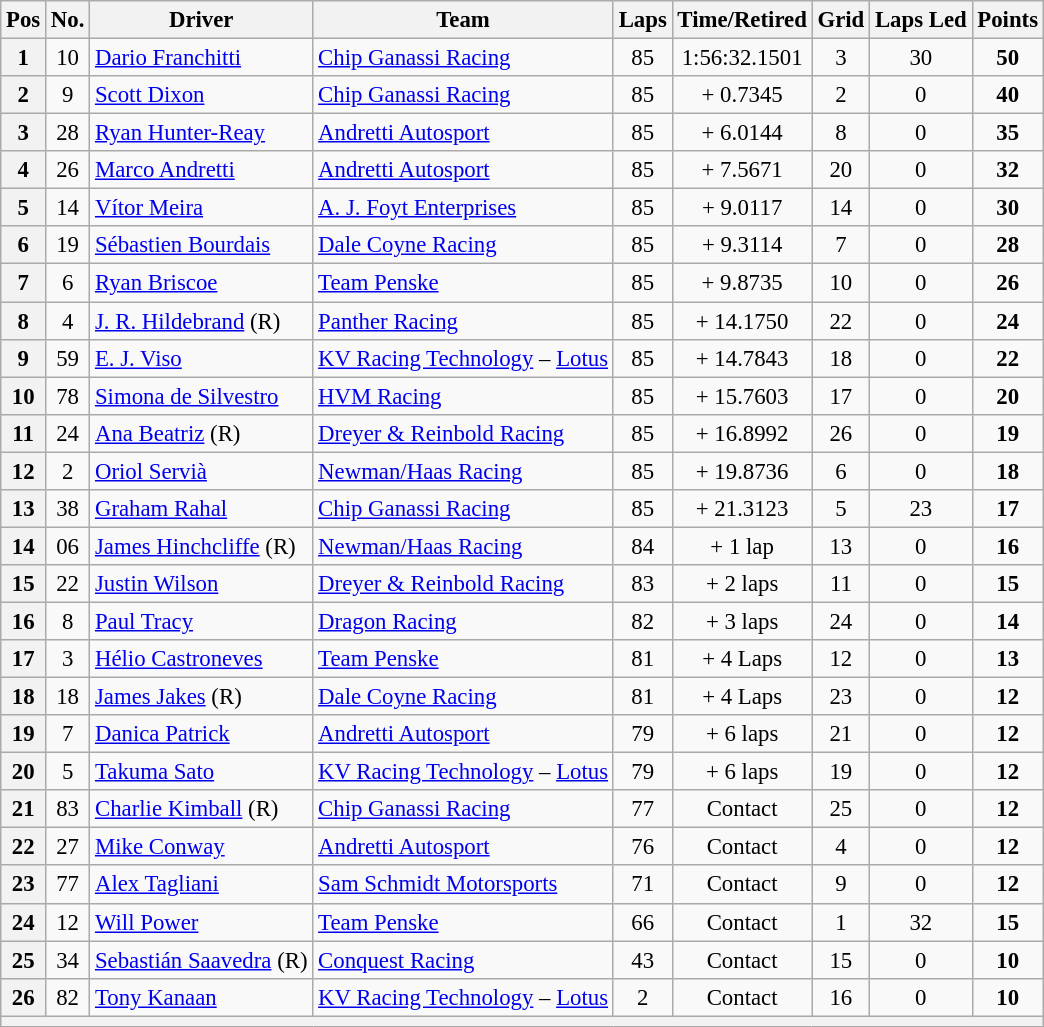<table class="wikitable" style="font-size:95%; text-align:center;">
<tr>
<th>Pos</th>
<th>No.</th>
<th>Driver</th>
<th>Team</th>
<th>Laps</th>
<th>Time/Retired</th>
<th>Grid</th>
<th>Laps Led</th>
<th>Points</th>
</tr>
<tr>
<th>1</th>
<td>10</td>
<td align=left> <a href='#'>Dario Franchitti</a></td>
<td align=left><a href='#'>Chip Ganassi Racing</a></td>
<td>85</td>
<td>1:56:32.1501</td>
<td>3</td>
<td>30</td>
<td><strong>50</strong></td>
</tr>
<tr>
<th>2</th>
<td>9</td>
<td align=left> <a href='#'>Scott Dixon</a></td>
<td align=left><a href='#'>Chip Ganassi Racing</a></td>
<td>85</td>
<td>+ 0.7345</td>
<td>2</td>
<td>0</td>
<td><strong>40</strong></td>
</tr>
<tr>
<th>3</th>
<td>28</td>
<td align=left> <a href='#'>Ryan Hunter-Reay</a></td>
<td align=left><a href='#'>Andretti Autosport</a></td>
<td>85</td>
<td>+ 6.0144</td>
<td>8</td>
<td>0</td>
<td><strong>35</strong></td>
</tr>
<tr>
<th>4</th>
<td>26</td>
<td align=left> <a href='#'>Marco Andretti</a></td>
<td align=left><a href='#'>Andretti Autosport</a></td>
<td>85</td>
<td>+ 7.5671</td>
<td>20</td>
<td>0</td>
<td><strong>32</strong></td>
</tr>
<tr>
<th>5</th>
<td>14</td>
<td align=left> <a href='#'>Vítor Meira</a></td>
<td align=left><a href='#'>A. J. Foyt Enterprises</a></td>
<td>85</td>
<td>+ 9.0117</td>
<td>14</td>
<td>0</td>
<td><strong>30</strong></td>
</tr>
<tr>
<th>6</th>
<td>19</td>
<td align=left> <a href='#'>Sébastien Bourdais</a></td>
<td align=left><a href='#'>Dale Coyne Racing</a></td>
<td>85</td>
<td>+ 9.3114</td>
<td>7</td>
<td>0</td>
<td><strong>28</strong></td>
</tr>
<tr>
<th>7</th>
<td>6</td>
<td align=left> <a href='#'>Ryan Briscoe</a></td>
<td align=left><a href='#'>Team Penske</a></td>
<td>85</td>
<td>+ 9.8735</td>
<td>10</td>
<td>0</td>
<td><strong>26</strong></td>
</tr>
<tr>
<th>8</th>
<td>4</td>
<td align=left> <a href='#'>J. R. Hildebrand</a> (R)</td>
<td align=left><a href='#'>Panther Racing</a></td>
<td>85</td>
<td>+ 14.1750</td>
<td>22</td>
<td>0</td>
<td><strong>24</strong></td>
</tr>
<tr>
<th>9</th>
<td>59</td>
<td align=left> <a href='#'>E. J. Viso</a></td>
<td align=left><a href='#'>KV Racing Technology</a> – <a href='#'>Lotus</a></td>
<td>85</td>
<td>+ 14.7843</td>
<td>18</td>
<td>0</td>
<td><strong>22</strong></td>
</tr>
<tr>
<th>10</th>
<td>78</td>
<td align=left> <a href='#'>Simona de Silvestro</a></td>
<td align=left><a href='#'>HVM Racing</a></td>
<td>85</td>
<td>+ 15.7603</td>
<td>17</td>
<td>0</td>
<td><strong>20</strong></td>
</tr>
<tr>
<th>11</th>
<td>24</td>
<td align=left> <a href='#'>Ana Beatriz</a> (R)</td>
<td align=left><a href='#'>Dreyer & Reinbold Racing</a></td>
<td>85</td>
<td>+ 16.8992</td>
<td>26</td>
<td>0</td>
<td><strong>19</strong></td>
</tr>
<tr>
<th>12</th>
<td>2</td>
<td align=left> <a href='#'>Oriol Servià</a></td>
<td align=left><a href='#'>Newman/Haas Racing</a></td>
<td>85</td>
<td>+ 19.8736</td>
<td>6</td>
<td>0</td>
<td><strong>18</strong></td>
</tr>
<tr>
<th>13</th>
<td>38</td>
<td align=left> <a href='#'>Graham Rahal</a></td>
<td align=left><a href='#'>Chip Ganassi Racing</a></td>
<td>85</td>
<td>+ 21.3123</td>
<td>5</td>
<td>23</td>
<td><strong>17</strong></td>
</tr>
<tr>
<th>14</th>
<td>06</td>
<td align=left> <a href='#'>James Hinchcliffe</a> (R)</td>
<td align=left><a href='#'>Newman/Haas Racing</a></td>
<td>84</td>
<td>+ 1 lap</td>
<td>13</td>
<td>0</td>
<td><strong>16</strong></td>
</tr>
<tr>
<th>15</th>
<td>22</td>
<td align=left> <a href='#'>Justin Wilson</a></td>
<td align=left><a href='#'>Dreyer & Reinbold Racing</a></td>
<td>83</td>
<td>+ 2 laps</td>
<td>11</td>
<td>0</td>
<td><strong>15</strong></td>
</tr>
<tr>
<th>16</th>
<td>8</td>
<td align=left> <a href='#'>Paul Tracy</a></td>
<td align=left><a href='#'>Dragon Racing</a></td>
<td>82</td>
<td>+ 3 laps</td>
<td>24</td>
<td>0</td>
<td><strong>14</strong></td>
</tr>
<tr>
<th>17</th>
<td>3</td>
<td align=left> <a href='#'>Hélio Castroneves</a></td>
<td align=left><a href='#'>Team Penske</a></td>
<td>81</td>
<td>+ 4 Laps</td>
<td>12</td>
<td>0</td>
<td><strong>13</strong></td>
</tr>
<tr>
<th>18</th>
<td>18</td>
<td align=left> <a href='#'>James Jakes</a> (R)</td>
<td align=left><a href='#'>Dale Coyne Racing</a></td>
<td>81</td>
<td>+ 4 Laps</td>
<td>23</td>
<td>0</td>
<td><strong>12</strong></td>
</tr>
<tr>
<th>19</th>
<td>7</td>
<td align=left> <a href='#'>Danica Patrick</a></td>
<td align=left><a href='#'>Andretti Autosport</a></td>
<td>79</td>
<td>+ 6 laps</td>
<td>21</td>
<td>0</td>
<td><strong>12</strong></td>
</tr>
<tr>
<th>20</th>
<td>5</td>
<td align=left> <a href='#'>Takuma Sato</a></td>
<td align=left><a href='#'>KV Racing Technology</a> – <a href='#'>Lotus</a></td>
<td>79</td>
<td>+ 6 laps</td>
<td>19</td>
<td>0</td>
<td><strong>12</strong></td>
</tr>
<tr>
<th>21</th>
<td>83</td>
<td align=left> <a href='#'>Charlie Kimball</a> (R)</td>
<td align=left><a href='#'>Chip Ganassi Racing</a></td>
<td>77</td>
<td>Contact</td>
<td>25</td>
<td>0</td>
<td><strong>12</strong></td>
</tr>
<tr>
<th>22</th>
<td>27</td>
<td align=left> <a href='#'>Mike Conway</a></td>
<td align=left><a href='#'>Andretti Autosport</a></td>
<td>76</td>
<td>Contact</td>
<td>4</td>
<td>0</td>
<td><strong>12</strong></td>
</tr>
<tr>
<th>23</th>
<td>77</td>
<td align=left> <a href='#'>Alex Tagliani</a></td>
<td align=left><a href='#'>Sam Schmidt Motorsports</a></td>
<td>71</td>
<td>Contact</td>
<td>9</td>
<td>0</td>
<td><strong>12</strong></td>
</tr>
<tr>
<th>24</th>
<td>12</td>
<td align=left> <a href='#'>Will Power</a></td>
<td align=left><a href='#'>Team Penske</a></td>
<td>66</td>
<td>Contact</td>
<td>1</td>
<td>32</td>
<td><strong>15</strong></td>
</tr>
<tr>
<th>25</th>
<td>34</td>
<td align=left> <a href='#'>Sebastián Saavedra</a> (R)</td>
<td align=left><a href='#'>Conquest Racing</a></td>
<td>43</td>
<td>Contact</td>
<td>15</td>
<td>0</td>
<td><strong>10</strong></td>
</tr>
<tr>
<th>26</th>
<td>82</td>
<td align=left> <a href='#'>Tony Kanaan</a></td>
<td align=left><a href='#'>KV Racing Technology</a> – <a href='#'>Lotus</a></td>
<td>2</td>
<td>Contact</td>
<td>16</td>
<td>0</td>
<td><strong>10</strong></td>
</tr>
<tr>
<th colspan=9></th>
</tr>
</table>
